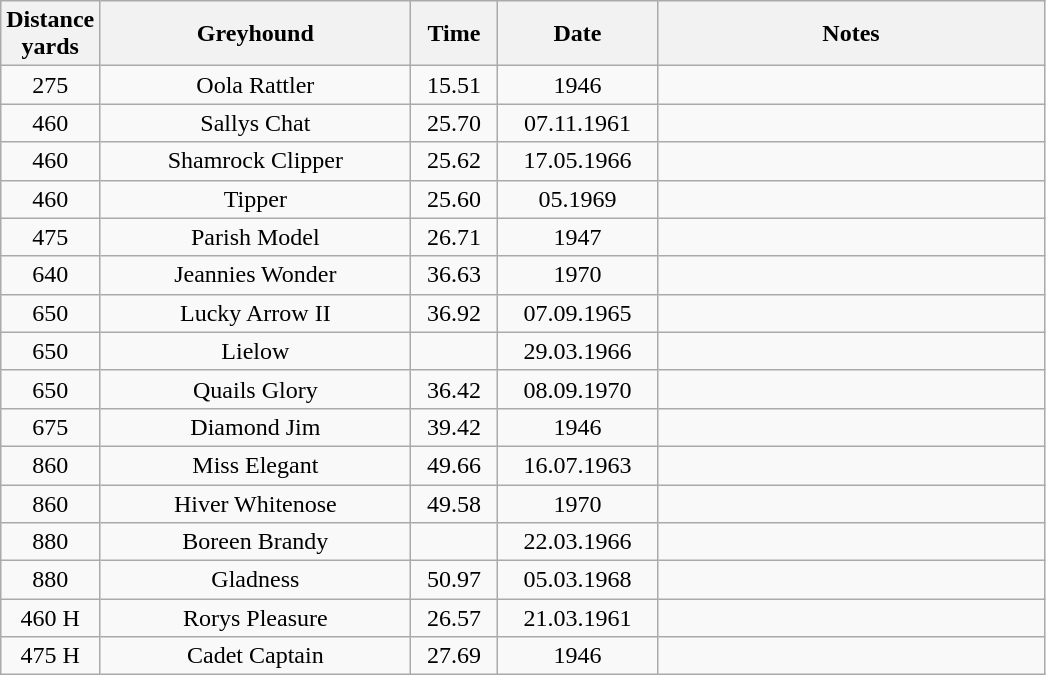<table class="wikitable" style="font-size: 100%">
<tr>
<th width=50>Distance <br>yards</th>
<th width=200>Greyhound</th>
<th width=50>Time</th>
<th width=100>Date</th>
<th width=250>Notes</th>
</tr>
<tr align=center>
<td>275</td>
<td>Oola Rattler</td>
<td>15.51</td>
<td>1946</td>
<td></td>
</tr>
<tr align=center>
<td>460</td>
<td>Sallys Chat</td>
<td>25.70</td>
<td>07.11.1961</td>
<td></td>
</tr>
<tr align=center>
<td>460</td>
<td>Shamrock Clipper</td>
<td>25.62</td>
<td>17.05.1966</td>
<td></td>
</tr>
<tr align=center>
<td>460</td>
<td>Tipper</td>
<td>25.60</td>
<td>05.1969</td>
<td></td>
</tr>
<tr align=center>
<td>475</td>
<td>Parish Model</td>
<td>26.71</td>
<td>1947</td>
<td></td>
</tr>
<tr align=center>
<td>640</td>
<td>Jeannies Wonder</td>
<td>36.63</td>
<td>1970</td>
<td></td>
</tr>
<tr align=center>
<td>650</td>
<td>Lucky Arrow II</td>
<td>36.92</td>
<td>07.09.1965</td>
<td></td>
</tr>
<tr align=center>
<td>650</td>
<td>Lielow</td>
<td></td>
<td>29.03.1966</td>
<td></td>
</tr>
<tr align=center>
<td>650</td>
<td>Quails Glory</td>
<td>36.42</td>
<td>08.09.1970</td>
<td></td>
</tr>
<tr align=center>
<td>675</td>
<td>Diamond Jim</td>
<td>39.42</td>
<td>1946</td>
<td></td>
</tr>
<tr align=center>
<td>860</td>
<td>Miss Elegant</td>
<td>49.66</td>
<td>16.07.1963</td>
<td></td>
</tr>
<tr align=center>
<td>860</td>
<td>Hiver Whitenose</td>
<td>49.58</td>
<td>1970</td>
<td></td>
</tr>
<tr align=center>
<td>880</td>
<td>Boreen Brandy</td>
<td></td>
<td>22.03.1966</td>
<td></td>
</tr>
<tr align=center>
<td>880</td>
<td>Gladness</td>
<td>50.97</td>
<td>05.03.1968</td>
<td></td>
</tr>
<tr align=center>
<td>460 H</td>
<td>Rorys Pleasure</td>
<td>26.57</td>
<td>21.03.1961</td>
<td></td>
</tr>
<tr align=center>
<td>475 H</td>
<td>Cadet Captain</td>
<td>27.69</td>
<td>1946</td>
<td></td>
</tr>
</table>
